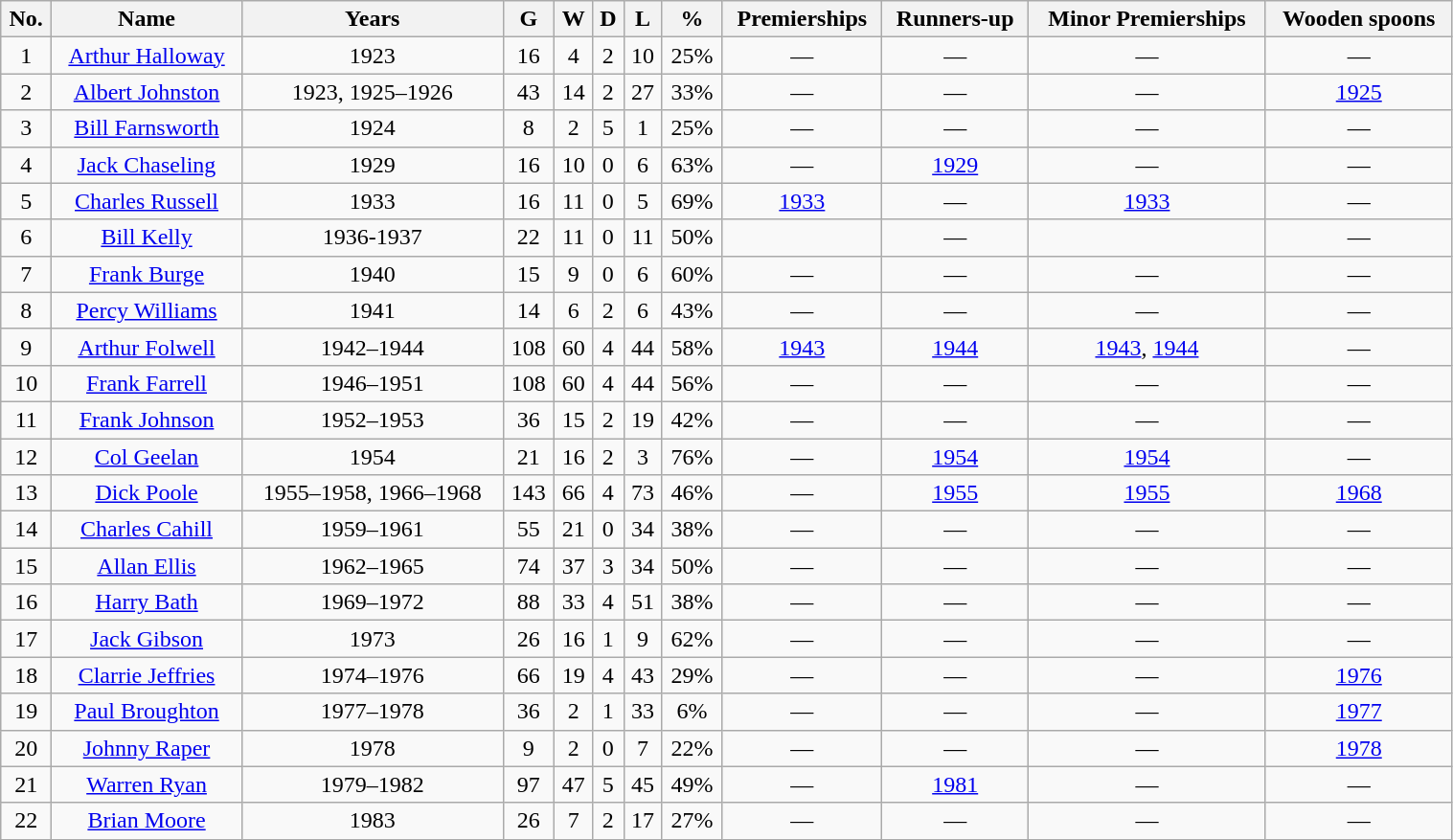<table class="wikitable sortable" width="80%" style="text-align: center;">
<tr>
<th>No.</th>
<th>Name</th>
<th>Years</th>
<th>G</th>
<th>W</th>
<th>D</th>
<th>L</th>
<th>%</th>
<th>Premierships</th>
<th>Runners-up</th>
<th>Minor Premierships</th>
<th>Wooden spoons</th>
</tr>
<tr>
<td>1</td>
<td><a href='#'>Arthur Halloway</a></td>
<td>1923</td>
<td>16</td>
<td>4</td>
<td>2</td>
<td>10</td>
<td>25%</td>
<td>—</td>
<td>—</td>
<td>—</td>
<td>—</td>
</tr>
<tr>
<td>2</td>
<td><a href='#'>Albert Johnston</a></td>
<td>1923, 1925–1926</td>
<td>43</td>
<td>14</td>
<td>2</td>
<td>27</td>
<td>33%</td>
<td>—</td>
<td>—</td>
<td>—</td>
<td><a href='#'>1925</a></td>
</tr>
<tr>
<td>3</td>
<td><a href='#'>Bill Farnsworth</a></td>
<td>1924</td>
<td>8</td>
<td>2</td>
<td>5</td>
<td>1</td>
<td>25%</td>
<td>—</td>
<td>—</td>
<td>—</td>
<td>—</td>
</tr>
<tr>
<td>4</td>
<td><a href='#'>Jack Chaseling</a></td>
<td>1929</td>
<td>16</td>
<td>10</td>
<td>0</td>
<td>6</td>
<td>63%</td>
<td>—</td>
<td><a href='#'>1929</a></td>
<td>—</td>
<td>—</td>
</tr>
<tr>
<td>5</td>
<td><a href='#'>Charles Russell</a></td>
<td>1933</td>
<td>16</td>
<td>11</td>
<td>0</td>
<td>5</td>
<td>69%</td>
<td><a href='#'>1933</a></td>
<td>—</td>
<td><a href='#'>1933</a></td>
<td>—</td>
</tr>
<tr>
<td>6</td>
<td><a href='#'>Bill Kelly</a></td>
<td>1936-1937</td>
<td>22</td>
<td>11</td>
<td>0</td>
<td>11</td>
<td>50%</td>
<td></td>
<td>—</td>
<td></td>
<td>—</td>
</tr>
<tr>
<td>7</td>
<td><a href='#'>Frank Burge</a></td>
<td>1940</td>
<td>15</td>
<td>9</td>
<td>0</td>
<td>6</td>
<td>60%</td>
<td>—</td>
<td>—</td>
<td>—</td>
<td>—</td>
</tr>
<tr>
<td>8</td>
<td><a href='#'>Percy Williams</a></td>
<td>1941</td>
<td>14</td>
<td>6</td>
<td>2</td>
<td>6</td>
<td>43%</td>
<td>—</td>
<td>—</td>
<td>—</td>
<td>—</td>
</tr>
<tr>
<td>9</td>
<td><a href='#'>Arthur Folwell</a></td>
<td>1942–1944</td>
<td>108</td>
<td>60</td>
<td>4</td>
<td>44</td>
<td>58%</td>
<td><a href='#'>1943</a></td>
<td><a href='#'>1944</a></td>
<td><a href='#'>1943</a>, <a href='#'>1944</a></td>
<td>—</td>
</tr>
<tr>
<td>10</td>
<td><a href='#'>Frank Farrell</a></td>
<td>1946–1951</td>
<td>108</td>
<td>60</td>
<td>4</td>
<td>44</td>
<td>56%</td>
<td>—</td>
<td>—</td>
<td>—</td>
<td>—</td>
</tr>
<tr>
<td>11</td>
<td><a href='#'>Frank Johnson</a></td>
<td>1952–1953</td>
<td>36</td>
<td>15</td>
<td>2</td>
<td>19</td>
<td>42%</td>
<td>—</td>
<td>—</td>
<td>—</td>
<td>—</td>
</tr>
<tr>
<td>12</td>
<td><a href='#'>Col Geelan</a></td>
<td>1954</td>
<td>21</td>
<td>16</td>
<td>2</td>
<td>3</td>
<td>76%</td>
<td>—</td>
<td><a href='#'>1954</a></td>
<td><a href='#'>1954</a></td>
<td>—</td>
</tr>
<tr>
<td>13</td>
<td><a href='#'>Dick Poole</a></td>
<td>1955–1958, 1966–1968</td>
<td>143</td>
<td>66</td>
<td>4</td>
<td>73</td>
<td>46%</td>
<td>—</td>
<td><a href='#'>1955</a></td>
<td><a href='#'>1955</a></td>
<td><a href='#'>1968</a></td>
</tr>
<tr>
<td>14</td>
<td><a href='#'>Charles Cahill</a></td>
<td>1959–1961</td>
<td>55</td>
<td>21</td>
<td>0</td>
<td>34</td>
<td>38%</td>
<td>—</td>
<td>—</td>
<td>—</td>
<td>—</td>
</tr>
<tr>
<td>15</td>
<td><a href='#'>Allan Ellis</a></td>
<td>1962–1965</td>
<td>74</td>
<td>37</td>
<td>3</td>
<td>34</td>
<td>50%</td>
<td>—</td>
<td>—</td>
<td>—</td>
<td>—</td>
</tr>
<tr>
<td>16</td>
<td><a href='#'>Harry Bath</a></td>
<td>1969–1972</td>
<td>88</td>
<td>33</td>
<td>4</td>
<td>51</td>
<td>38%</td>
<td>—</td>
<td>—</td>
<td>—</td>
<td>—</td>
</tr>
<tr>
<td>17</td>
<td><a href='#'>Jack Gibson</a></td>
<td>1973</td>
<td>26</td>
<td>16</td>
<td>1</td>
<td>9</td>
<td>62%</td>
<td>—</td>
<td>—</td>
<td>—</td>
<td>—</td>
</tr>
<tr>
<td>18</td>
<td><a href='#'>Clarrie Jeffries</a></td>
<td>1974–1976</td>
<td>66</td>
<td>19</td>
<td>4</td>
<td>43</td>
<td>29%</td>
<td>—</td>
<td>—</td>
<td>—</td>
<td><a href='#'>1976</a></td>
</tr>
<tr>
<td>19</td>
<td><a href='#'>Paul Broughton</a></td>
<td>1977–1978</td>
<td>36</td>
<td>2</td>
<td>1</td>
<td>33</td>
<td>6%</td>
<td>—</td>
<td>—</td>
<td>—</td>
<td><a href='#'>1977</a></td>
</tr>
<tr>
<td>20</td>
<td><a href='#'>Johnny Raper</a></td>
<td>1978</td>
<td>9</td>
<td>2</td>
<td>0</td>
<td>7</td>
<td>22%</td>
<td>—</td>
<td>—</td>
<td>—</td>
<td><a href='#'>1978</a></td>
</tr>
<tr>
<td>21</td>
<td><a href='#'>Warren Ryan</a></td>
<td>1979–1982</td>
<td>97</td>
<td>47</td>
<td>5</td>
<td>45</td>
<td>49%</td>
<td>—</td>
<td><a href='#'>1981</a></td>
<td>—</td>
<td>—</td>
</tr>
<tr>
<td>22</td>
<td><a href='#'>Brian Moore</a></td>
<td>1983</td>
<td>26</td>
<td>7</td>
<td>2</td>
<td>17</td>
<td>27%</td>
<td>—</td>
<td>—</td>
<td>—</td>
<td>—</td>
</tr>
</table>
